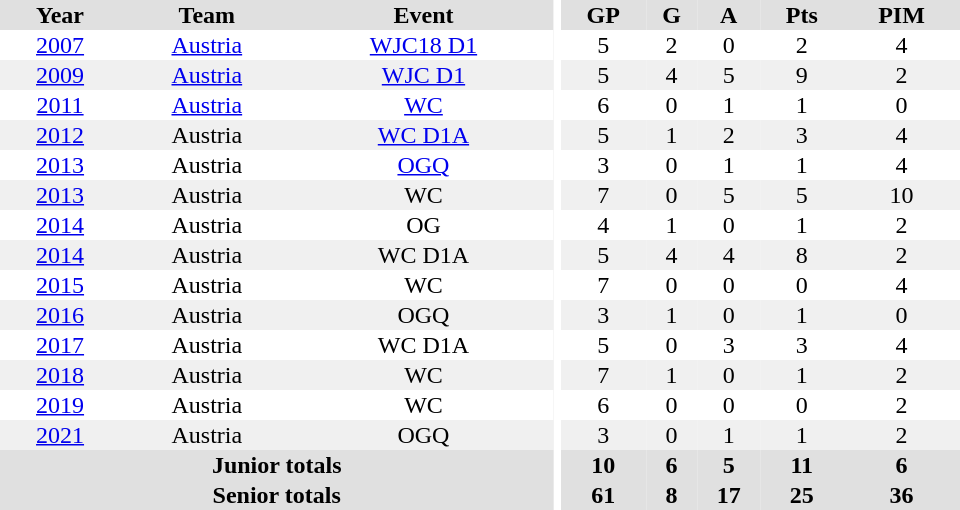<table border="0" cellpadding="1" cellspacing="0" ID="Table3" style="text-align:center; width:40em">
<tr ALIGN="center" bgcolor="#e0e0e0">
<th>Year</th>
<th>Team</th>
<th>Event</th>
<th rowspan="102" bgcolor="#ffffff"></th>
<th>GP</th>
<th>G</th>
<th>A</th>
<th>Pts</th>
<th>PIM</th>
</tr>
<tr>
<td><a href='#'>2007</a></td>
<td><a href='#'>Austria</a></td>
<td><a href='#'>WJC18 D1</a></td>
<td>5</td>
<td>2</td>
<td>0</td>
<td>2</td>
<td>4</td>
</tr>
<tr bgcolor="#f0f0f0">
<td><a href='#'>2009</a></td>
<td><a href='#'>Austria</a></td>
<td><a href='#'>WJC D1</a></td>
<td>5</td>
<td>4</td>
<td>5</td>
<td>9</td>
<td>2</td>
</tr>
<tr>
<td><a href='#'>2011</a></td>
<td><a href='#'>Austria</a></td>
<td><a href='#'>WC</a></td>
<td>6</td>
<td>0</td>
<td>1</td>
<td>1</td>
<td>0</td>
</tr>
<tr bgcolor="#f0f0f0">
<td><a href='#'>2012</a></td>
<td>Austria</td>
<td><a href='#'>WC D1A</a></td>
<td>5</td>
<td>1</td>
<td>2</td>
<td>3</td>
<td>4</td>
</tr>
<tr>
<td><a href='#'>2013</a></td>
<td>Austria</td>
<td><a href='#'>OGQ</a></td>
<td>3</td>
<td>0</td>
<td>1</td>
<td>1</td>
<td>4</td>
</tr>
<tr bgcolor="#f0f0f0">
<td><a href='#'>2013</a></td>
<td>Austria</td>
<td>WC</td>
<td>7</td>
<td>0</td>
<td>5</td>
<td>5</td>
<td>10</td>
</tr>
<tr>
<td><a href='#'>2014</a></td>
<td>Austria</td>
<td>OG</td>
<td>4</td>
<td>1</td>
<td>0</td>
<td>1</td>
<td>2</td>
</tr>
<tr bgcolor="#f0f0f0">
<td><a href='#'>2014</a></td>
<td>Austria</td>
<td>WC D1A</td>
<td>5</td>
<td>4</td>
<td>4</td>
<td>8</td>
<td>2</td>
</tr>
<tr>
<td><a href='#'>2015</a></td>
<td>Austria</td>
<td>WC</td>
<td>7</td>
<td>0</td>
<td>0</td>
<td>0</td>
<td>4</td>
</tr>
<tr bgcolor="#f0f0f0">
<td><a href='#'>2016</a></td>
<td>Austria</td>
<td>OGQ</td>
<td>3</td>
<td>1</td>
<td>0</td>
<td>1</td>
<td>0</td>
</tr>
<tr>
<td><a href='#'>2017</a></td>
<td>Austria</td>
<td>WC D1A</td>
<td>5</td>
<td>0</td>
<td>3</td>
<td>3</td>
<td>4</td>
</tr>
<tr bgcolor="#f0f0f0">
<td><a href='#'>2018</a></td>
<td>Austria</td>
<td>WC</td>
<td>7</td>
<td>1</td>
<td>0</td>
<td>1</td>
<td>2</td>
</tr>
<tr>
<td><a href='#'>2019</a></td>
<td>Austria</td>
<td>WC</td>
<td>6</td>
<td>0</td>
<td>0</td>
<td>0</td>
<td>2</td>
</tr>
<tr bgcolor="#f0f0f0">
<td><a href='#'>2021</a></td>
<td>Austria</td>
<td>OGQ</td>
<td>3</td>
<td>0</td>
<td>1</td>
<td>1</td>
<td>2</td>
</tr>
<tr bgcolor="#e0e0e0">
<th colspan=3>Junior totals</th>
<th>10</th>
<th>6</th>
<th>5</th>
<th>11</th>
<th>6</th>
</tr>
<tr bgcolor="#e0e0e0">
<th colspan=3>Senior totals</th>
<th>61</th>
<th>8</th>
<th>17</th>
<th>25</th>
<th>36</th>
</tr>
</table>
